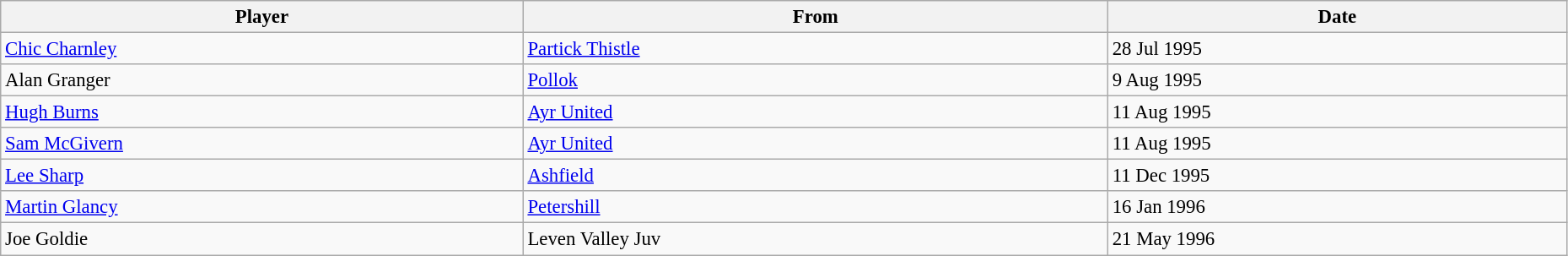<table class="wikitable" style="text-align:center; font-size:95%;width:98%; text-align:left">
<tr>
<th>Player</th>
<th>From</th>
<th>Date</th>
</tr>
<tr>
<td> <a href='#'>Chic Charnley</a></td>
<td> <a href='#'>Partick Thistle</a></td>
<td>28 Jul 1995</td>
</tr>
<tr>
<td> Alan Granger</td>
<td> <a href='#'>Pollok</a></td>
<td>9 Aug 1995</td>
</tr>
<tr>
<td> <a href='#'>Hugh Burns</a></td>
<td> <a href='#'>Ayr United</a></td>
<td>11 Aug 1995</td>
</tr>
<tr>
<td> <a href='#'>Sam McGivern</a></td>
<td> <a href='#'>Ayr United</a></td>
<td>11 Aug 1995</td>
</tr>
<tr>
<td> <a href='#'>Lee Sharp</a></td>
<td> <a href='#'>Ashfield</a></td>
<td>11 Dec 1995</td>
</tr>
<tr>
<td> <a href='#'>Martin Glancy</a></td>
<td> <a href='#'>Petershill</a></td>
<td>16 Jan 1996</td>
</tr>
<tr>
<td> Joe Goldie</td>
<td> Leven Valley Juv</td>
<td>21 May 1996</td>
</tr>
</table>
